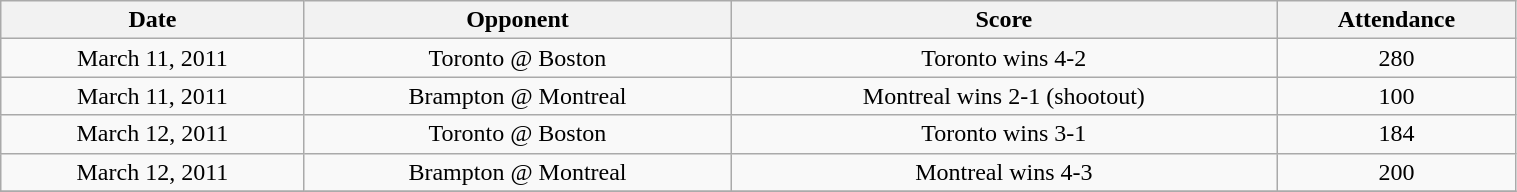<table class="wikitable" width="80%">
<tr>
<th>Date</th>
<th>Opponent</th>
<th>Score</th>
<th>Attendance</th>
</tr>
<tr align="center" bgcolor="">
<td>March 11, 2011</td>
<td>Toronto @ Boston</td>
<td>Toronto wins 4-2</td>
<td>280</td>
</tr>
<tr align="center" bgcolor="">
<td>March 11, 2011</td>
<td>Brampton @ Montreal</td>
<td>Montreal wins 2-1 (shootout)</td>
<td>100</td>
</tr>
<tr align="center" bgcolor="">
<td>March 12, 2011</td>
<td>Toronto @ Boston</td>
<td>Toronto wins 3-1</td>
<td>184</td>
</tr>
<tr align="center" bgcolor="">
<td>March 12, 2011</td>
<td>Brampton @ Montreal</td>
<td>Montreal wins  4-3</td>
<td>200</td>
</tr>
<tr align="center" bgcolor="">
</tr>
</table>
